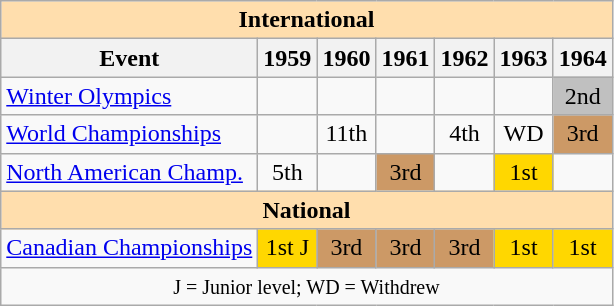<table class="wikitable" style="text-align:center">
<tr>
<th style="background-color: #ffdead; " colspan=7 align=center>International</th>
</tr>
<tr>
<th>Event</th>
<th>1959</th>
<th>1960</th>
<th>1961</th>
<th>1962</th>
<th>1963</th>
<th>1964</th>
</tr>
<tr>
<td align=left><a href='#'>Winter Olympics</a></td>
<td></td>
<td></td>
<td></td>
<td></td>
<td></td>
<td bgcolor=silver>2nd</td>
</tr>
<tr>
<td align=left><a href='#'>World Championships</a></td>
<td></td>
<td>11th</td>
<td></td>
<td>4th</td>
<td>WD</td>
<td bgcolor=cc9966>3rd</td>
</tr>
<tr>
<td align=left><a href='#'>North American Champ.</a></td>
<td>5th</td>
<td></td>
<td bgcolor=cc9966>3rd</td>
<td></td>
<td bgcolor=gold>1st</td>
<td></td>
</tr>
<tr>
<th style="background-color: #ffdead; " colspan=7 align=center>National</th>
</tr>
<tr>
<td align=left><a href='#'>Canadian Championships</a></td>
<td bgcolor=gold>1st J</td>
<td bgcolor=cc9966>3rd</td>
<td bgcolor=cc9966>3rd</td>
<td bgcolor=cc9966>3rd</td>
<td bgcolor=gold>1st</td>
<td bgcolor=gold>1st</td>
</tr>
<tr>
<td colspan=7 align=center><small> J = Junior level; WD = Withdrew </small></td>
</tr>
</table>
